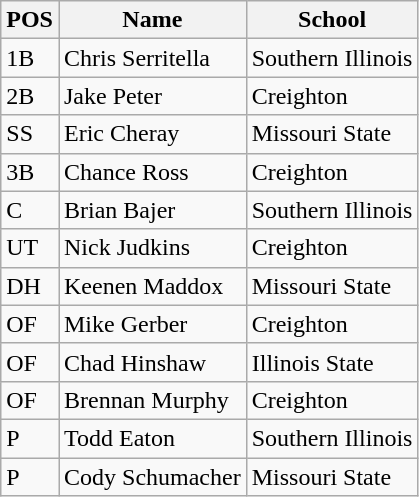<table class=wikitable>
<tr>
<th>POS</th>
<th>Name</th>
<th>School</th>
</tr>
<tr>
<td>1B</td>
<td>Chris Serritella</td>
<td>Southern Illinois</td>
</tr>
<tr>
<td>2B</td>
<td>Jake Peter</td>
<td>Creighton</td>
</tr>
<tr>
<td>SS</td>
<td>Eric Cheray</td>
<td>Missouri State</td>
</tr>
<tr>
<td>3B</td>
<td>Chance Ross</td>
<td>Creighton</td>
</tr>
<tr>
<td>C</td>
<td>Brian Bajer</td>
<td>Southern Illinois</td>
</tr>
<tr>
<td>UT</td>
<td>Nick Judkins</td>
<td>Creighton</td>
</tr>
<tr>
<td>DH</td>
<td>Keenen Maddox</td>
<td>Missouri State</td>
</tr>
<tr>
<td>OF</td>
<td>Mike Gerber</td>
<td>Creighton</td>
</tr>
<tr>
<td>OF</td>
<td>Chad Hinshaw</td>
<td>Illinois State</td>
</tr>
<tr>
<td>OF</td>
<td>Brennan Murphy</td>
<td>Creighton</td>
</tr>
<tr>
<td>P</td>
<td>Todd Eaton</td>
<td>Southern Illinois</td>
</tr>
<tr>
<td>P</td>
<td>Cody Schumacher</td>
<td>Missouri State</td>
</tr>
</table>
